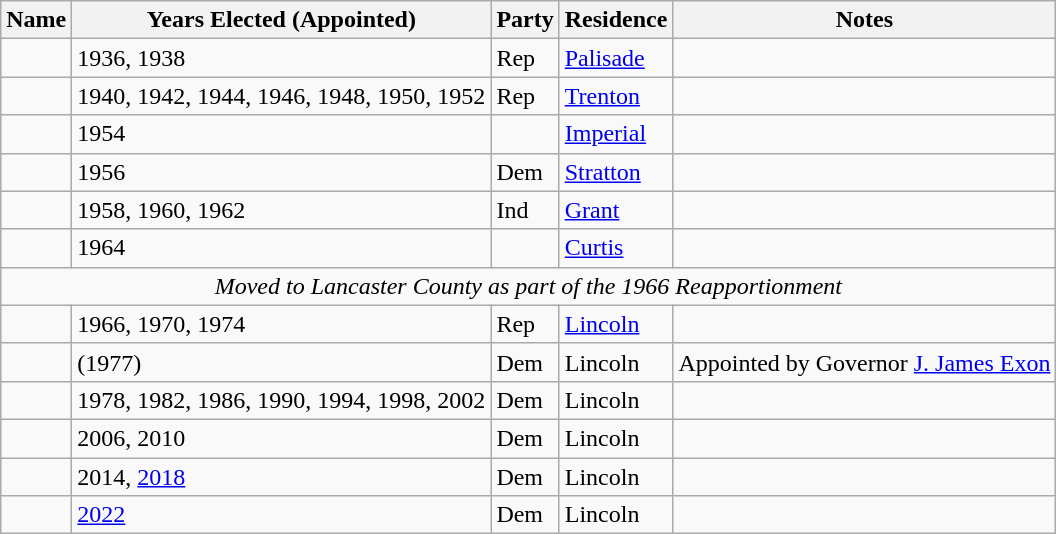<table class="wikitable sortable">
<tr>
<th>Name</th>
<th>Years Elected (Appointed)</th>
<th>Party</th>
<th>Residence</th>
<th>Notes</th>
</tr>
<tr>
<td></td>
<td>1936, 1938</td>
<td>Rep</td>
<td><a href='#'>Palisade</a></td>
<td></td>
</tr>
<tr>
<td></td>
<td>1940, 1942, 1944, 1946, 1948, 1950, 1952</td>
<td>Rep</td>
<td><a href='#'>Trenton</a></td>
<td></td>
</tr>
<tr>
<td></td>
<td>1954</td>
<td></td>
<td><a href='#'>Imperial</a></td>
<td></td>
</tr>
<tr>
<td></td>
<td>1956</td>
<td>Dem</td>
<td><a href='#'>Stratton</a></td>
<td></td>
</tr>
<tr>
<td></td>
<td>1958, 1960, 1962</td>
<td>Ind</td>
<td><a href='#'>Grant</a></td>
<td></td>
</tr>
<tr>
<td></td>
<td>1964</td>
<td></td>
<td><a href='#'>Curtis</a></td>
<td></td>
</tr>
<tr>
<td colspan=5 style=text-align:center><em>Moved to Lancaster County as part of the 1966 Reapportionment</em></td>
</tr>
<tr>
<td></td>
<td>1966, 1970, 1974</td>
<td>Rep</td>
<td><a href='#'>Lincoln</a></td>
<td></td>
</tr>
<tr>
<td></td>
<td>(1977)</td>
<td>Dem</td>
<td>Lincoln</td>
<td>Appointed by Governor <a href='#'>J. James Exon</a></td>
</tr>
<tr>
<td></td>
<td>1978, 1982, 1986, 1990, 1994, 1998, 2002</td>
<td>Dem</td>
<td>Lincoln</td>
<td></td>
</tr>
<tr>
<td></td>
<td>2006, 2010</td>
<td>Dem</td>
<td>Lincoln</td>
<td></td>
</tr>
<tr>
<td></td>
<td>2014, <a href='#'>2018</a></td>
<td>Dem</td>
<td>Lincoln</td>
<td></td>
</tr>
<tr>
<td></td>
<td><a href='#'>2022</a></td>
<td>Dem</td>
<td>Lincoln</td>
<td></td>
</tr>
</table>
